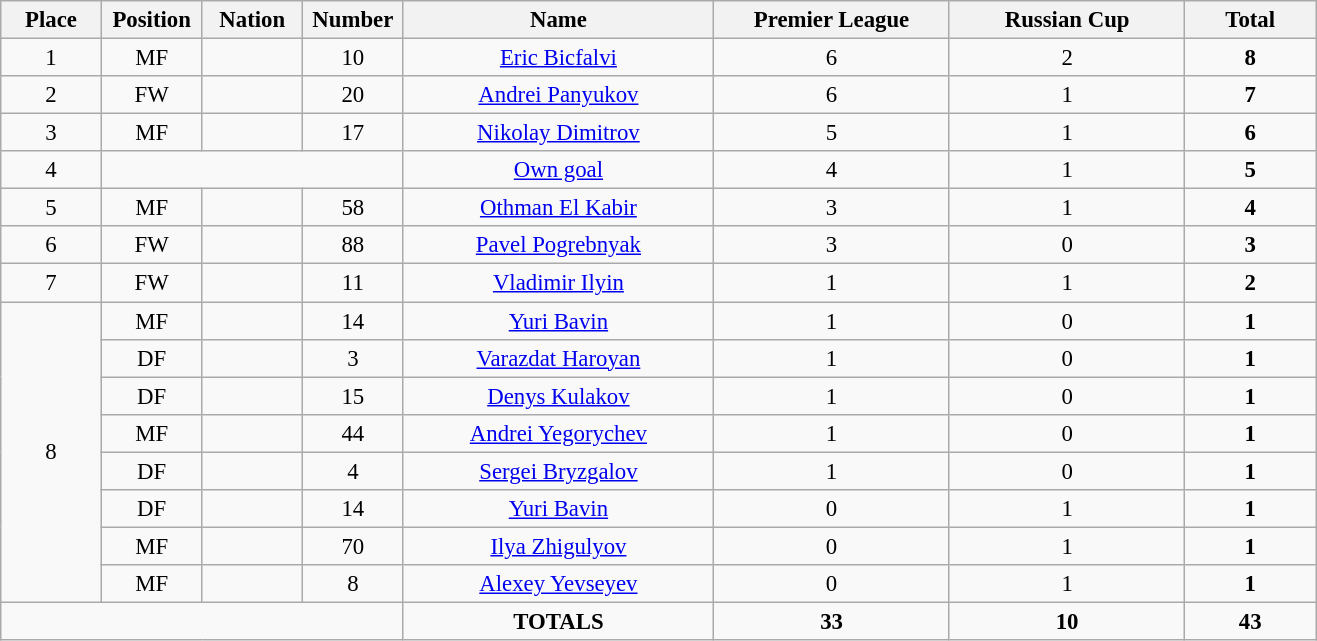<table class="wikitable" style="font-size: 95%; text-align: center;">
<tr>
<th width=60>Place</th>
<th width=60>Position</th>
<th width=60>Nation</th>
<th width=60>Number</th>
<th width=200>Name</th>
<th width=150>Premier League</th>
<th width=150>Russian Cup</th>
<th width=80><strong>Total</strong></th>
</tr>
<tr>
<td>1</td>
<td>MF</td>
<td></td>
<td>10</td>
<td><a href='#'>Eric Bicfalvi</a></td>
<td>6</td>
<td>2</td>
<td><strong>8</strong></td>
</tr>
<tr>
<td>2</td>
<td>FW</td>
<td></td>
<td>20</td>
<td><a href='#'>Andrei Panyukov</a></td>
<td>6</td>
<td>1</td>
<td><strong>7</strong></td>
</tr>
<tr>
<td>3</td>
<td>MF</td>
<td></td>
<td>17</td>
<td><a href='#'>Nikolay Dimitrov</a></td>
<td>5</td>
<td>1</td>
<td><strong>6</strong></td>
</tr>
<tr>
<td>4</td>
<td colspan="3"></td>
<td><a href='#'>Own goal</a></td>
<td>4</td>
<td>1</td>
<td><strong>5</strong></td>
</tr>
<tr>
<td>5</td>
<td>MF</td>
<td></td>
<td>58</td>
<td><a href='#'>Othman El Kabir</a></td>
<td>3</td>
<td>1</td>
<td><strong>4</strong></td>
</tr>
<tr>
<td>6</td>
<td>FW</td>
<td></td>
<td>88</td>
<td><a href='#'>Pavel Pogrebnyak</a></td>
<td>3</td>
<td>0</td>
<td><strong>3</strong></td>
</tr>
<tr>
<td>7</td>
<td>FW</td>
<td></td>
<td>11</td>
<td><a href='#'>Vladimir Ilyin</a></td>
<td>1</td>
<td>1</td>
<td><strong>2</strong></td>
</tr>
<tr>
<td rowspan="8">8</td>
<td>MF</td>
<td></td>
<td>14</td>
<td><a href='#'>Yuri Bavin</a></td>
<td>1</td>
<td>0</td>
<td><strong>1</strong></td>
</tr>
<tr>
<td>DF</td>
<td></td>
<td>3</td>
<td><a href='#'>Varazdat Haroyan</a></td>
<td>1</td>
<td>0</td>
<td><strong>1</strong></td>
</tr>
<tr>
<td>DF</td>
<td></td>
<td>15</td>
<td><a href='#'>Denys Kulakov</a></td>
<td>1</td>
<td>0</td>
<td><strong>1</strong></td>
</tr>
<tr>
<td>MF</td>
<td></td>
<td>44</td>
<td><a href='#'>Andrei Yegorychev</a></td>
<td>1</td>
<td>0</td>
<td><strong>1</strong></td>
</tr>
<tr>
<td>DF</td>
<td></td>
<td>4</td>
<td><a href='#'>Sergei Bryzgalov</a></td>
<td>1</td>
<td>0</td>
<td><strong>1</strong></td>
</tr>
<tr>
<td>DF</td>
<td></td>
<td>14</td>
<td><a href='#'>Yuri Bavin</a></td>
<td>0</td>
<td>1</td>
<td><strong>1</strong></td>
</tr>
<tr>
<td>MF</td>
<td></td>
<td>70</td>
<td><a href='#'>Ilya Zhigulyov</a></td>
<td>0</td>
<td>1</td>
<td><strong>1</strong></td>
</tr>
<tr>
<td>MF</td>
<td></td>
<td>8</td>
<td><a href='#'>Alexey Yevseyev</a></td>
<td>0</td>
<td>1</td>
<td><strong>1</strong></td>
</tr>
<tr>
<td colspan="4"></td>
<td><strong>TOTALS</strong></td>
<td><strong>33</strong></td>
<td><strong>10</strong></td>
<td><strong>43</strong></td>
</tr>
</table>
